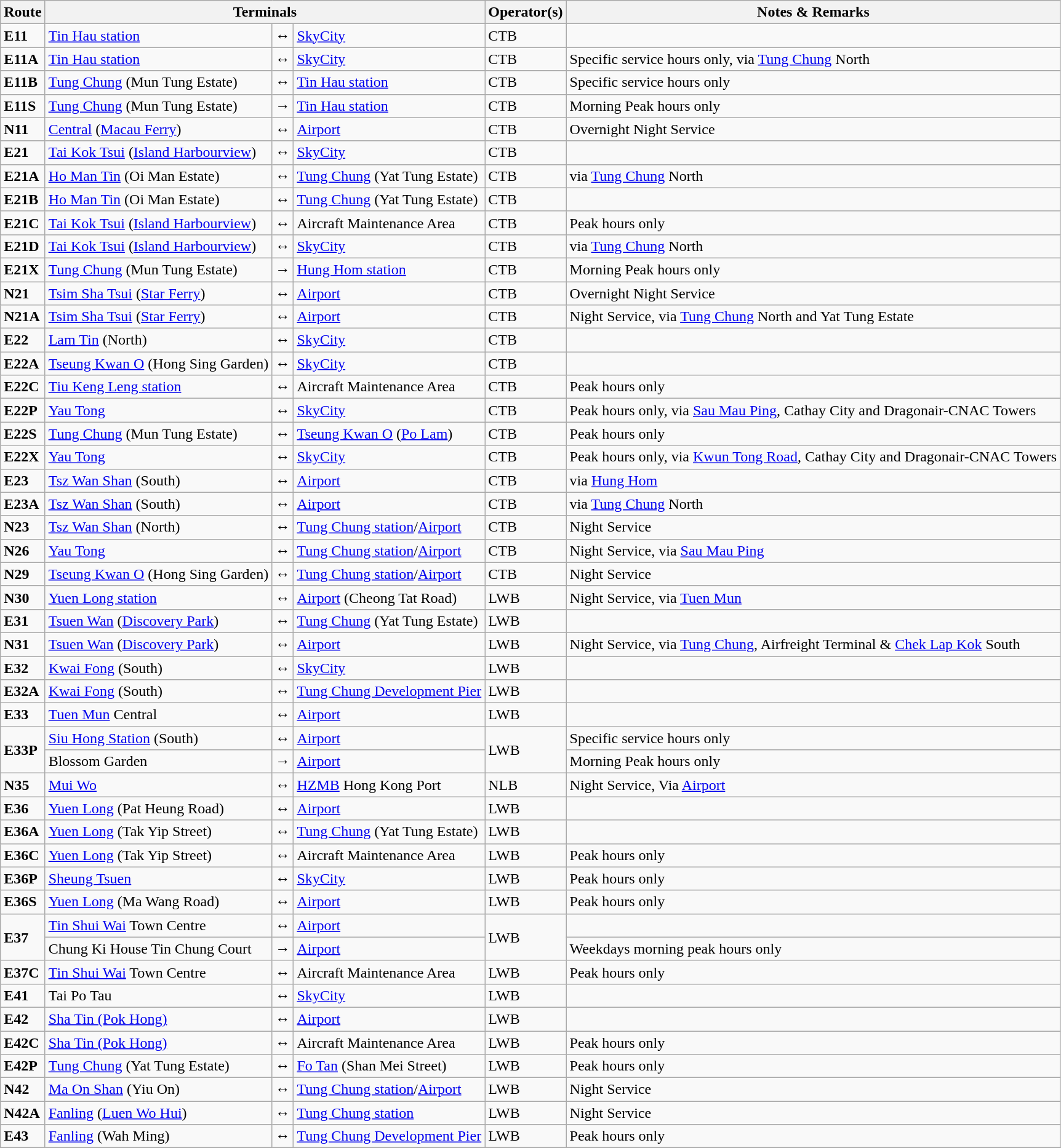<table class="wikitable">
<tr>
<th>Route</th>
<th colspan=3>Terminals</th>
<th>Operator(s)</th>
<th>Notes & Remarks</th>
</tr>
<tr>
<td><strong>E11</strong></td>
<td><a href='#'>Tin Hau station</a></td>
<td>↔</td>
<td><a href='#'>SkyCity</a></td>
<td>CTB</td>
<td></td>
</tr>
<tr>
<td><strong>E11A</strong></td>
<td><a href='#'>Tin Hau station</a></td>
<td>↔</td>
<td><a href='#'>SkyCity</a></td>
<td>CTB</td>
<td>Specific service hours only, via <a href='#'>Tung Chung</a> North</td>
</tr>
<tr>
<td><strong>E11B</strong></td>
<td><a href='#'>Tung Chung</a> (Mun Tung Estate)</td>
<td>↔</td>
<td><a href='#'>Tin Hau station</a></td>
<td>CTB</td>
<td>Specific service hours only</td>
</tr>
<tr>
<td><strong>E11S</strong></td>
<td><a href='#'>Tung Chung</a> (Mun Tung Estate)</td>
<td>→</td>
<td><a href='#'>Tin Hau station</a></td>
<td>CTB</td>
<td>Morning Peak hours only</td>
</tr>
<tr>
<td><strong>N11</strong></td>
<td><a href='#'>Central</a> (<a href='#'>Macau Ferry</a>)</td>
<td>↔</td>
<td><a href='#'>Airport</a></td>
<td>CTB</td>
<td>Overnight Night Service</td>
</tr>
<tr>
<td><strong>E21</strong></td>
<td><a href='#'>Tai Kok Tsui</a> (<a href='#'>Island Harbourview</a>)</td>
<td>↔</td>
<td><a href='#'>SkyCity</a></td>
<td>CTB</td>
<td></td>
</tr>
<tr>
<td><strong>E21A</strong></td>
<td><a href='#'>Ho Man Tin</a> (Oi Man Estate)</td>
<td>↔</td>
<td><a href='#'>Tung Chung</a> (Yat Tung Estate)</td>
<td>CTB</td>
<td>via <a href='#'>Tung Chung</a> North</td>
</tr>
<tr>
<td><strong>E21B</strong></td>
<td><a href='#'>Ho Man Tin</a> (Oi Man Estate)</td>
<td>↔</td>
<td><a href='#'>Tung Chung</a> (Yat Tung Estate)</td>
<td>CTB</td>
<td></td>
</tr>
<tr>
<td><strong>E21C</strong></td>
<td><a href='#'>Tai Kok Tsui</a> (<a href='#'>Island Harbourview</a>)</td>
<td>↔</td>
<td>Aircraft Maintenance Area</td>
<td>CTB</td>
<td>Peak hours only</td>
</tr>
<tr>
<td><strong>E21D</strong></td>
<td><a href='#'>Tai Kok Tsui</a> (<a href='#'>Island Harbourview</a>)</td>
<td>↔</td>
<td><a href='#'>SkyCity</a></td>
<td>CTB</td>
<td>via <a href='#'>Tung Chung</a> North</td>
</tr>
<tr>
<td><strong>E21X</strong></td>
<td><a href='#'>Tung Chung</a> (Mun Tung Estate)</td>
<td>→</td>
<td><a href='#'>Hung Hom station</a></td>
<td>CTB</td>
<td>Morning Peak hours only</td>
</tr>
<tr>
<td><strong>N21</strong></td>
<td><a href='#'>Tsim Sha Tsui</a> (<a href='#'>Star Ferry</a>)</td>
<td>↔</td>
<td><a href='#'>Airport</a></td>
<td>CTB</td>
<td>Overnight Night Service</td>
</tr>
<tr>
<td><strong>N21A</strong></td>
<td><a href='#'>Tsim Sha Tsui</a> (<a href='#'>Star Ferry</a>)</td>
<td>↔</td>
<td><a href='#'>Airport</a></td>
<td>CTB</td>
<td>Night Service, via <a href='#'>Tung Chung</a> North and Yat Tung Estate</td>
</tr>
<tr>
<td><strong>E22</strong></td>
<td><a href='#'>Lam Tin</a> (North)</td>
<td>↔</td>
<td><a href='#'>SkyCity</a></td>
<td>CTB</td>
<td></td>
</tr>
<tr>
<td><strong>E22A</strong></td>
<td><a href='#'>Tseung Kwan O</a> (Hong Sing Garden)</td>
<td>↔</td>
<td><a href='#'>SkyCity</a></td>
<td>CTB</td>
<td></td>
</tr>
<tr>
<td><strong>E22C</strong></td>
<td><a href='#'>Tiu Keng Leng station</a></td>
<td>↔</td>
<td>Aircraft Maintenance Area</td>
<td>CTB</td>
<td>Peak hours only</td>
</tr>
<tr>
<td><strong>E22P</strong></td>
<td><a href='#'>Yau Tong</a></td>
<td>↔</td>
<td><a href='#'>SkyCity</a></td>
<td>CTB</td>
<td>Peak hours only, via <a href='#'>Sau Mau Ping</a>, Cathay City and Dragonair-CNAC Towers</td>
</tr>
<tr>
<td><strong>E22S</strong></td>
<td><a href='#'>Tung Chung</a> (Mun Tung Estate)</td>
<td>↔</td>
<td><a href='#'>Tseung Kwan O</a> (<a href='#'>Po Lam</a>)</td>
<td>CTB</td>
<td>Peak hours only</td>
</tr>
<tr>
<td><strong>E22X</strong></td>
<td><a href='#'>Yau Tong</a></td>
<td>↔</td>
<td><a href='#'>SkyCity</a></td>
<td>CTB</td>
<td>Peak hours only, via <a href='#'>Kwun Tong Road</a>, Cathay City and Dragonair-CNAC Towers</td>
</tr>
<tr>
<td><strong>E23</strong></td>
<td><a href='#'>Tsz Wan Shan</a> (South)</td>
<td>↔</td>
<td><a href='#'>Airport</a></td>
<td>CTB</td>
<td>via <a href='#'>Hung Hom</a></td>
</tr>
<tr>
<td><strong>E23A</strong></td>
<td><a href='#'>Tsz Wan Shan</a> (South)</td>
<td>↔</td>
<td><a href='#'>Airport</a></td>
<td>CTB</td>
<td>via <a href='#'>Tung Chung</a> North</td>
</tr>
<tr>
<td><strong>N23</strong></td>
<td><a href='#'>Tsz Wan Shan</a> (North)</td>
<td>↔</td>
<td><a href='#'>Tung Chung station</a>/<a href='#'>Airport</a></td>
<td>CTB</td>
<td>Night Service</td>
</tr>
<tr>
<td><strong>N26</strong></td>
<td><a href='#'>Yau Tong</a></td>
<td>↔</td>
<td><a href='#'>Tung Chung station</a>/<a href='#'>Airport</a></td>
<td>CTB</td>
<td>Night Service, via <a href='#'>Sau Mau Ping</a></td>
</tr>
<tr>
<td><strong>N29</strong></td>
<td><a href='#'>Tseung Kwan O</a> (Hong Sing Garden)</td>
<td>↔</td>
<td><a href='#'>Tung Chung station</a>/<a href='#'>Airport</a></td>
<td>CTB</td>
<td>Night Service</td>
</tr>
<tr>
<td><strong>N30</strong></td>
<td><a href='#'>Yuen Long station</a></td>
<td>↔</td>
<td><a href='#'>Airport</a> (Cheong Tat Road)</td>
<td>LWB</td>
<td>Night Service, via <a href='#'>Tuen Mun</a></td>
</tr>
<tr>
<td><strong>E31</strong></td>
<td><a href='#'>Tsuen Wan</a> (<a href='#'>Discovery Park</a>)</td>
<td>↔</td>
<td><a href='#'>Tung Chung</a> (Yat Tung Estate)</td>
<td>LWB</td>
<td></td>
</tr>
<tr>
<td><strong>N31</strong></td>
<td><a href='#'>Tsuen Wan</a> (<a href='#'>Discovery Park</a>)</td>
<td>↔</td>
<td><a href='#'>Airport</a></td>
<td>LWB</td>
<td>Night Service, via <a href='#'>Tung Chung</a>, Airfreight Terminal & <a href='#'>Chek Lap Kok</a> South</td>
</tr>
<tr>
<td><strong>E32</strong></td>
<td><a href='#'>Kwai Fong</a> (South)</td>
<td>↔</td>
<td><a href='#'>SkyCity</a></td>
<td>LWB</td>
<td></td>
</tr>
<tr>
<td><strong>E32A</strong></td>
<td><a href='#'>Kwai Fong</a> (South)</td>
<td>↔</td>
<td><a href='#'>Tung Chung Development Pier</a></td>
<td>LWB</td>
<td></td>
</tr>
<tr>
<td><strong>E33</strong></td>
<td><a href='#'>Tuen Mun</a> Central</td>
<td>↔</td>
<td><a href='#'>Airport</a></td>
<td>LWB</td>
<td></td>
</tr>
<tr>
<td rowspan="2"><strong>E33P</strong></td>
<td><a href='#'>Siu Hong Station</a> (South)</td>
<td>↔</td>
<td><a href='#'>Airport</a></td>
<td rowspan=2>LWB</td>
<td>Specific service hours only</td>
</tr>
<tr>
<td>Blossom Garden</td>
<td>→</td>
<td><a href='#'>Airport</a></td>
<td>Morning Peak hours only</td>
</tr>
<tr>
<td><strong>N35</strong></td>
<td><a href='#'>Mui Wo</a></td>
<td>↔</td>
<td><a href='#'>HZMB</a> Hong Kong Port</td>
<td>NLB</td>
<td>Night Service, Via <a href='#'>Airport</a></td>
</tr>
<tr>
<td><strong>E36</strong></td>
<td><a href='#'>Yuen Long</a> (Pat Heung Road)</td>
<td>↔</td>
<td><a href='#'>Airport</a></td>
<td>LWB</td>
<td></td>
</tr>
<tr>
<td><strong>E36A</strong></td>
<td><a href='#'>Yuen Long</a> (Tak Yip Street)</td>
<td>↔</td>
<td><a href='#'>Tung Chung</a> (Yat Tung Estate)</td>
<td>LWB</td>
<td></td>
</tr>
<tr>
<td><strong>E36C</strong></td>
<td><a href='#'>Yuen Long</a> (Tak Yip Street)</td>
<td>↔</td>
<td>Aircraft Maintenance Area</td>
<td>LWB</td>
<td>Peak hours only</td>
</tr>
<tr>
<td><strong>E36P</strong></td>
<td><a href='#'>Sheung Tsuen</a></td>
<td>↔</td>
<td><a href='#'>SkyCity</a></td>
<td>LWB</td>
<td>Peak hours only</td>
</tr>
<tr>
<td><strong>E36S</strong></td>
<td><a href='#'>Yuen Long</a> (Ma Wang Road)</td>
<td>↔</td>
<td><a href='#'>Airport</a></td>
<td>LWB</td>
<td>Peak hours only</td>
</tr>
<tr>
<td rowspan="2"><strong>E37</strong></td>
<td><a href='#'>Tin Shui Wai</a> Town Centre</td>
<td>↔</td>
<td><a href='#'>Airport</a></td>
<td rowspan=2>LWB</td>
<td></td>
</tr>
<tr>
<td>Chung Ki House Tin Chung Court</td>
<td>→</td>
<td><a href='#'>Airport</a></td>
<td>Weekdays morning peak hours only</td>
</tr>
<tr>
<td><strong>E37C</strong></td>
<td><a href='#'>Tin Shui Wai</a> Town Centre</td>
<td>↔</td>
<td>Aircraft Maintenance Area</td>
<td>LWB</td>
<td>Peak hours only</td>
</tr>
<tr>
<td><strong>E41</strong></td>
<td>Tai Po Tau</td>
<td>↔</td>
<td><a href='#'>SkyCity</a></td>
<td>LWB</td>
<td></td>
</tr>
<tr>
<td><strong>E42</strong></td>
<td><a href='#'>Sha Tin (Pok Hong)</a></td>
<td>↔</td>
<td><a href='#'>Airport</a></td>
<td>LWB</td>
<td></td>
</tr>
<tr>
<td><strong>E42C</strong></td>
<td><a href='#'>Sha Tin (Pok Hong)</a></td>
<td>↔</td>
<td>Aircraft Maintenance Area</td>
<td>LWB</td>
<td>Peak hours only</td>
</tr>
<tr>
<td><strong>E42P</strong></td>
<td><a href='#'>Tung Chung</a> (Yat Tung Estate)</td>
<td>↔</td>
<td><a href='#'>Fo Tan</a> (Shan Mei Street)</td>
<td>LWB</td>
<td>Peak hours only</td>
</tr>
<tr>
<td><strong>N42</strong></td>
<td><a href='#'>Ma On Shan</a> (Yiu On)</td>
<td>↔</td>
<td><a href='#'>Tung Chung station</a>/<a href='#'>Airport</a></td>
<td>LWB</td>
<td>Night Service</td>
</tr>
<tr>
<td><strong>N42A</strong></td>
<td><a href='#'>Fanling</a> (<a href='#'>Luen Wo Hui</a>)</td>
<td>↔</td>
<td><a href='#'>Tung Chung station</a></td>
<td>LWB</td>
<td>Night Service</td>
</tr>
<tr>
<td><strong>E43</strong></td>
<td><a href='#'>Fanling</a> (Wah Ming)</td>
<td>↔</td>
<td><a href='#'>Tung Chung Development Pier</a></td>
<td>LWB</td>
<td>Peak hours only</td>
</tr>
<tr>
</tr>
</table>
